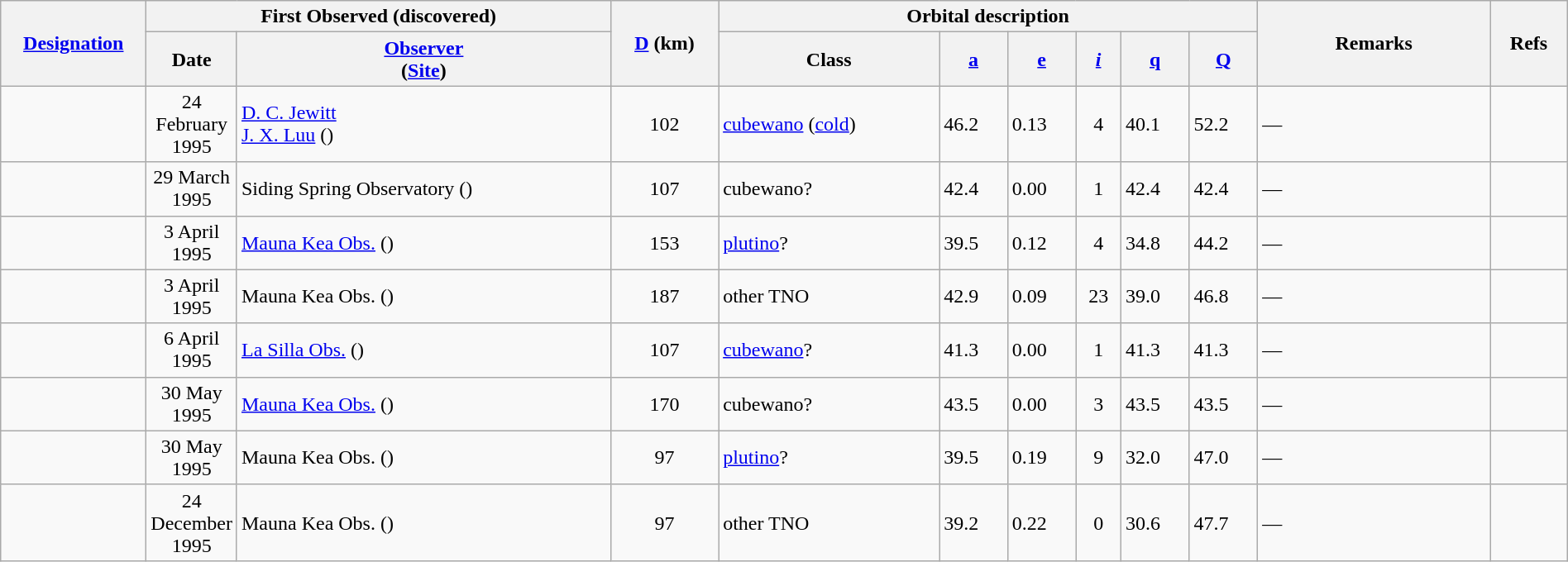<table class="wikitable sortable" style="width: 100%;">
<tr>
<th width= 110 rowspan=2><a href='#'>Designation</a></th>
<th colspan=2 width=115>First Observed (discovered)</th>
<th rowspan=2><a href='#'>D</a> (km)</th>
<th colspan=6>Orbital description</th>
<th rowspan=2 width=180>Remarks</th>
<th rowspan=2 width=55 class="unsortable">Refs</th>
</tr>
<tr>
<th width=55>Date</th>
<th><a href='#'>Observer</a><br>(<a href='#'>Site</a>)</th>
<th>Class</th>
<th><a href='#'>a</a><br></th>
<th><a href='#'>e</a></th>
<th><a href='#'><em>i</em></a><br></th>
<th><a href='#'>q</a><br></th>
<th><a href='#'>Q</a><br></th>
</tr>
<tr id="1995 DB2">
<td></td>
<td align=center>24 February 1995</td>
<td><a href='#'>D. C. Jewitt</a><br><a href='#'>J. X. Luu</a> ()</td>
<td align=center>102</td>
<td><a href='#'>cubewano</a> (<a href='#'>cold</a>)</td>
<td>46.2</td>
<td>0.13</td>
<td align=center>4</td>
<td>40.1</td>
<td>52.2</td>
<td>—</td>
<td></td>
</tr>
<tr id="1995 FB21">
<td></td>
<td align=center>29 March 1995</td>
<td>Siding Spring Observatory ()</td>
<td align=center>107</td>
<td>cubewano?</td>
<td>42.4</td>
<td>0.00</td>
<td align=center>1</td>
<td>42.4</td>
<td>42.4</td>
<td>—</td>
<td></td>
</tr>
<tr id="1995 GA7">
<td></td>
<td align=center>3 April 1995</td>
<td><a href='#'>Mauna Kea Obs.</a> ()</td>
<td align=center>153</td>
<td><a href='#'>plutino</a>?</td>
<td>39.5</td>
<td>0.12</td>
<td align=center>4</td>
<td>34.8</td>
<td>44.2</td>
<td>—</td>
<td></td>
</tr>
<tr id="1995 GJ">
<td><strong></strong></td>
<td align=center>3 April 1995</td>
<td>Mauna Kea Obs. ()</td>
<td align=center>187</td>
<td>other TNO</td>
<td>42.9</td>
<td>0.09</td>
<td align=center>23</td>
<td>39.0</td>
<td>46.8</td>
<td>—</td>
<td></td>
</tr>
<tr id="1995 GY7">
<td></td>
<td align=center>6 April 1995</td>
<td><a href='#'>La Silla Obs.</a> ()</td>
<td align=center>107</td>
<td><a href='#'>cubewano</a>?</td>
<td>41.3</td>
<td>0.00</td>
<td align=center>1</td>
<td>41.3</td>
<td>41.3</td>
<td>—</td>
<td></td>
</tr>
<tr id="1995 KJ1">
<td></td>
<td align=center>30 May 1995</td>
<td><a href='#'>Mauna Kea Obs.</a> ()</td>
<td align=center>170</td>
<td>cubewano?</td>
<td>43.5</td>
<td>0.00</td>
<td align=center>3</td>
<td>43.5</td>
<td>43.5</td>
<td>—</td>
<td></td>
</tr>
<tr id="1995 KK1">
<td></td>
<td align=center>30 May 1995</td>
<td>Mauna Kea Obs. ()</td>
<td align=center>97</td>
<td><a href='#'>plutino</a>?</td>
<td>39.5</td>
<td>0.19</td>
<td align=center>9</td>
<td>32.0</td>
<td>47.0</td>
<td>—</td>
<td></td>
</tr>
<tr id="1995 YY3">
<td></td>
<td align=center>24 December 1995</td>
<td>Mauna Kea Obs. ()</td>
<td align=center>97</td>
<td>other TNO</td>
<td>39.2</td>
<td>0.22</td>
<td align=center>0</td>
<td>30.6</td>
<td>47.7</td>
<td>—</td>
<td></td>
</tr>
</table>
